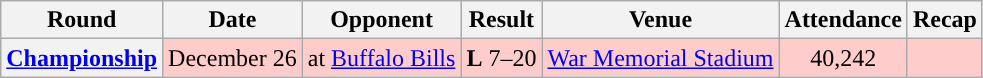<table class="wikitable" style="text-align:center">
<tr>
<th>Round</th>
<th>Date</th>
<th>Opponent</th>
<th>Result</th>
<th>Venue</th>
<th>Attendance</th>
<th>Recap</th>
</tr>
<tr style="background:#fcc">
<th><a href='#'>Championship</a></th>
<td>December 26</td>
<td>at <a href='#'>Buffalo Bills</a></td>
<td><strong>L</strong> 7–20</td>
<td><a href='#'>War Memorial Stadium</a></td>
<td>40,242</td>
<td></td>
</tr>
</table>
